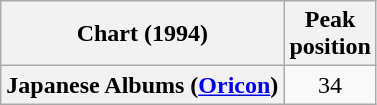<table class="wikitable plainrowheaders" style="text-align:center">
<tr>
<th scope="col">Chart (1994)</th>
<th scope="col">Peak<br> position</th>
</tr>
<tr>
<th scope="row">Japanese Albums (<a href='#'>Oricon</a>)</th>
<td>34</td>
</tr>
</table>
